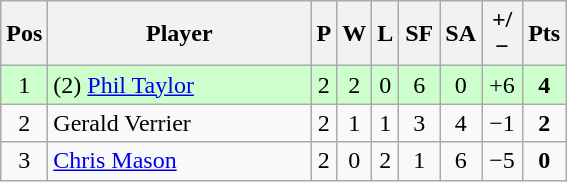<table class="wikitable" style="text-align:center; margin: 1em auto 1em auto, align:left">
<tr>
<th width=20>Pos</th>
<th width=168>Player</th>
<th width=3>P</th>
<th width=3>W</th>
<th width=3>L</th>
<th width=20>SF</th>
<th width=20>SA</th>
<th width=20>+/−</th>
<th width=20>Pts</th>
</tr>
<tr align=center style="background: #ccffcc;">
<td>1</td>
<td align="left"> (2) <a href='#'>Phil Taylor</a></td>
<td>2</td>
<td>2</td>
<td>0</td>
<td>6</td>
<td>0</td>
<td>+6</td>
<td><strong>4</strong></td>
</tr>
<tr align=center>
<td>2</td>
<td align="left"> Gerald Verrier</td>
<td>2</td>
<td>1</td>
<td>1</td>
<td>3</td>
<td>4</td>
<td>−1</td>
<td><strong>2</strong></td>
</tr>
<tr align=center>
<td>3</td>
<td align="left"> <a href='#'>Chris Mason</a></td>
<td>2</td>
<td>0</td>
<td>2</td>
<td>1</td>
<td>6</td>
<td>−5</td>
<td><strong>0</strong></td>
</tr>
</table>
